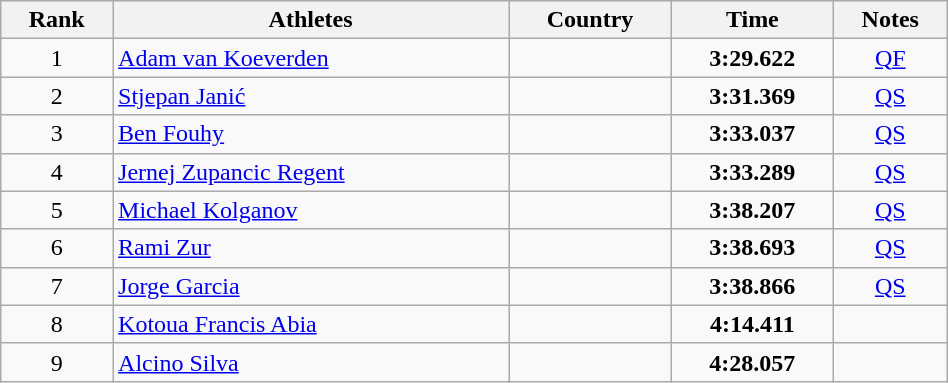<table class="wikitable sortable" width=50% style="text-align:center">
<tr>
<th>Rank</th>
<th>Athletes</th>
<th>Country</th>
<th>Time</th>
<th>Notes</th>
</tr>
<tr>
<td>1</td>
<td align=left><a href='#'>Adam van Koeverden</a></td>
<td align=left></td>
<td><strong>3:29.622  </strong></td>
<td><a href='#'>QF</a></td>
</tr>
<tr>
<td>2</td>
<td align=left><a href='#'>Stjepan Janić</a></td>
<td align=left></td>
<td><strong>3:31.369 </strong></td>
<td><a href='#'>QS</a></td>
</tr>
<tr>
<td>3</td>
<td align=left><a href='#'>Ben Fouhy</a></td>
<td align=left></td>
<td><strong>3:33.037 </strong></td>
<td><a href='#'>QS</a></td>
</tr>
<tr>
<td>4</td>
<td align=left><a href='#'>Jernej Zupancic Regent</a></td>
<td align=left></td>
<td><strong>3:33.289  </strong></td>
<td><a href='#'>QS</a></td>
</tr>
<tr>
<td>5</td>
<td align=left><a href='#'>Michael Kolganov</a></td>
<td align=left></td>
<td><strong>3:38.207 </strong></td>
<td><a href='#'>QS</a></td>
</tr>
<tr>
<td>6</td>
<td align=left><a href='#'>Rami Zur</a></td>
<td align=left></td>
<td><strong>3:38.693 </strong></td>
<td><a href='#'>QS</a></td>
</tr>
<tr>
<td>7</td>
<td align=left><a href='#'>Jorge Garcia</a></td>
<td align=left></td>
<td><strong>3:38.866 </strong></td>
<td><a href='#'>QS</a></td>
</tr>
<tr>
<td>8</td>
<td align=left><a href='#'>Kotoua Francis Abia</a></td>
<td align=left></td>
<td><strong>4:14.411 </strong></td>
<td></td>
</tr>
<tr>
<td>9</td>
<td align=left><a href='#'>Alcino Silva</a></td>
<td align=left></td>
<td><strong>4:28.057</strong></td>
<td></td>
</tr>
</table>
